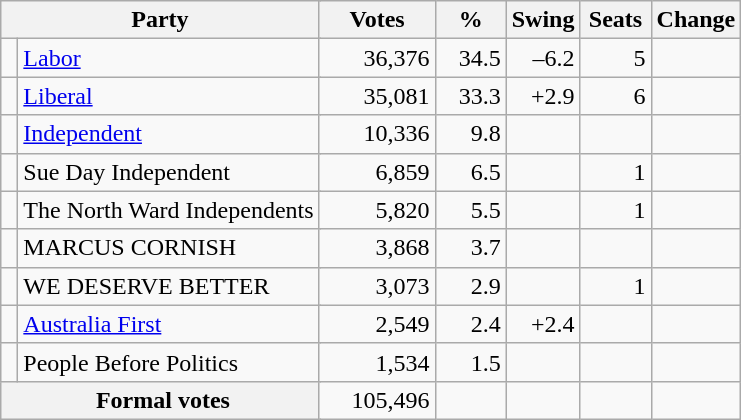<table class="wikitable" style="text-align:right; margin-bottom:0">
<tr>
<th style="width:10px" colspan=3>Party</th>
<th style="width:70px;">Votes</th>
<th style="width:40px;">%</th>
<th style="width:40px;">Swing</th>
<th style="width:40px;">Seats</th>
<th style="width:40px;">Change</th>
</tr>
<tr>
<td> </td>
<td style="text-align:left;" colspan="2"><a href='#'>Labor</a></td>
<td>36,376</td>
<td>34.5</td>
<td>–6.2</td>
<td>5</td>
<td></td>
</tr>
<tr>
<td> </td>
<td style="text-align:left;" colspan="2"><a href='#'>Liberal</a></td>
<td>35,081</td>
<td>33.3</td>
<td>+2.9</td>
<td>6</td>
<td></td>
</tr>
<tr>
<td> </td>
<td style="text-align:left;" colspan="2"><a href='#'>Independent</a></td>
<td>10,336</td>
<td>9.8</td>
<td></td>
<td></td>
<td></td>
</tr>
<tr>
<td> </td>
<td style="text-align:left;" colspan="2">Sue Day Independent</td>
<td>6,859</td>
<td>6.5</td>
<td></td>
<td>1</td>
<td></td>
</tr>
<tr>
<td> </td>
<td style="text-align:left;" colspan="2">The North Ward Independents</td>
<td>5,820</td>
<td>5.5</td>
<td></td>
<td>1</td>
<td></td>
</tr>
<tr>
<td> </td>
<td style="text-align:left;" colspan="2">MARCUS CORNISH</td>
<td>3,868</td>
<td>3.7</td>
<td></td>
<td></td>
<td></td>
</tr>
<tr>
<td> </td>
<td style="text-align:left;" colspan="2">WE DESERVE BETTER</td>
<td>3,073</td>
<td>2.9</td>
<td></td>
<td>1</td>
<td></td>
</tr>
<tr>
<td> </td>
<td style="text-align:left;" colspan="2"><a href='#'>Australia First</a></td>
<td>2,549</td>
<td>2.4</td>
<td>+2.4</td>
<td></td>
<td></td>
</tr>
<tr>
<td> </td>
<td style="text-align:left;" colspan="2">People Before Politics</td>
<td>1,534</td>
<td>1.5</td>
<td></td>
<td></td>
<td></td>
</tr>
<tr>
<th colspan="3" rowspan="1"> Formal votes</th>
<td>105,496</td>
<td></td>
<td></td>
<td></td>
<td></td>
</tr>
</table>
